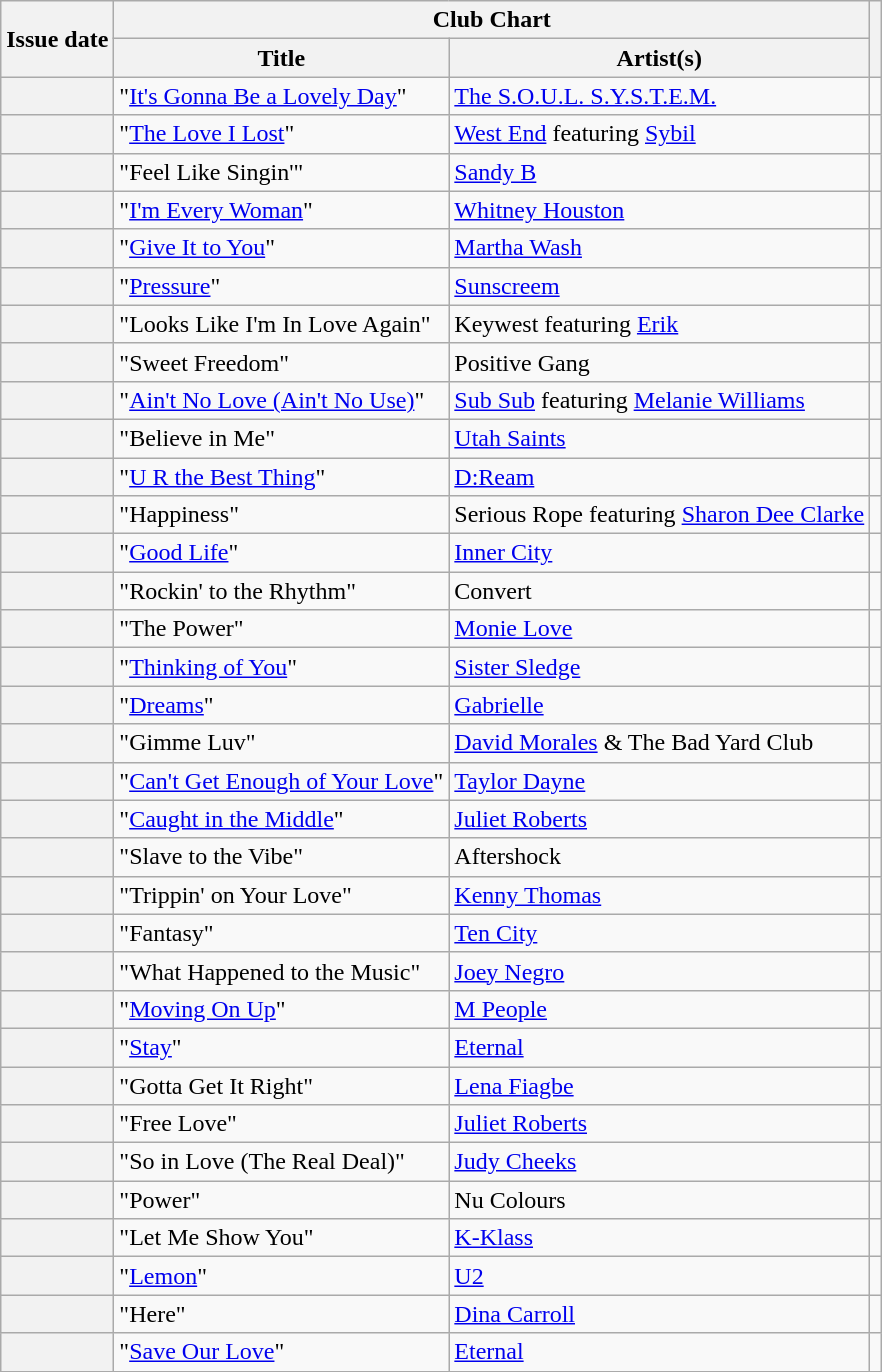<table class="wikitable sortable plainrowheaders">
<tr>
<th scope=col rowspan=2>Issue date</th>
<th scope=col colspan=2>Club Chart</th>
<th scope=col rowspan=2 class=unsortable></th>
</tr>
<tr>
<th scope=col>Title</th>
<th scope=col>Artist(s)</th>
</tr>
<tr>
<th scope=row></th>
<td rowspan="1">"<a href='#'>It's Gonna Be a Lovely Day</a>"</td>
<td rowspan="1"><a href='#'>The S.O.U.L. S.Y.S.T.E.M.</a></td>
<td></td>
</tr>
<tr>
<th scope=row></th>
<td rowspan="1">"<a href='#'>The Love I Lost</a>"</td>
<td rowspan="1"><a href='#'>West End</a> featuring <a href='#'>Sybil</a></td>
<td></td>
</tr>
<tr>
<th scope=row></th>
<td rowspan="1">"Feel Like Singin'"</td>
<td rowspan="1"><a href='#'>Sandy B</a></td>
<td></td>
</tr>
<tr>
<th scope=row></th>
<td rowspan="1">"<a href='#'>I'm Every Woman</a>"</td>
<td rowspan="1"><a href='#'>Whitney Houston</a></td>
<td></td>
</tr>
<tr>
<th scope=row></th>
<td rowspan="1">"<a href='#'>Give It to You</a>"</td>
<td rowspan="1"><a href='#'>Martha Wash</a></td>
<td></td>
</tr>
<tr>
<th scope=row></th>
<td rowspan="1">"<a href='#'>Pressure</a>"</td>
<td rowspan="1"><a href='#'>Sunscreem</a></td>
<td></td>
</tr>
<tr>
<th scope=row></th>
<td rowspan="1">"Looks Like I'm In Love Again"</td>
<td rowspan="1">Keywest featuring <a href='#'>Erik</a></td>
<td></td>
</tr>
<tr>
<th scope=row></th>
<td rowspan="1">"Sweet Freedom"</td>
<td rowspan="1">Positive Gang</td>
<td></td>
</tr>
<tr>
<th scope=row></th>
<td rowspan="1">"<a href='#'>Ain't No Love (Ain't No Use)</a>"</td>
<td rowspan="1"><a href='#'>Sub Sub</a> featuring <a href='#'>Melanie Williams</a></td>
<td></td>
</tr>
<tr>
<th scope=row></th>
<td rowspan="1">"Believe in Me"</td>
<td rowspan="1"><a href='#'>Utah Saints</a></td>
<td></td>
</tr>
<tr>
<th scope=row></th>
<td rowspan="1">"<a href='#'>U R the Best Thing</a>"</td>
<td rowspan="1"><a href='#'>D:Ream</a></td>
<td></td>
</tr>
<tr>
<th scope=row></th>
<td rowspan="1">"Happiness"</td>
<td rowspan="1">Serious Rope featuring <a href='#'>Sharon Dee Clarke</a></td>
<td></td>
</tr>
<tr>
<th scope=row></th>
<td rowspan="1">"<a href='#'>Good Life</a>"</td>
<td rowspan="1"><a href='#'>Inner City</a></td>
<td></td>
</tr>
<tr>
<th scope=row></th>
<td rowspan="1">"Rockin' to the Rhythm"</td>
<td rowspan="1">Convert</td>
<td></td>
</tr>
<tr>
<th scope=row></th>
<td rowspan="1">"The Power"</td>
<td rowspan="1"><a href='#'>Monie Love</a></td>
<td></td>
</tr>
<tr>
<th scope=row></th>
<td rowspan="1">"<a href='#'>Thinking of You</a>"</td>
<td rowspan="1"><a href='#'>Sister Sledge</a></td>
<td></td>
</tr>
<tr>
<th scope=row></th>
<td rowspan="1">"<a href='#'>Dreams</a>"</td>
<td rowspan="1"><a href='#'>Gabrielle</a></td>
<td></td>
</tr>
<tr>
<th scope=row></th>
<td rowspan="1">"Gimme Luv"</td>
<td rowspan="1"><a href='#'>David Morales</a> & The Bad Yard Club</td>
<td></td>
</tr>
<tr>
<th scope=row></th>
<td rowspan="1">"<a href='#'>Can't Get Enough of Your Love</a>"</td>
<td rowspan="1"><a href='#'>Taylor Dayne</a></td>
<td></td>
</tr>
<tr>
<th scope=row></th>
<td rowspan="1">"<a href='#'>Caught in the Middle</a>"</td>
<td rowspan="1"><a href='#'>Juliet Roberts</a></td>
<td></td>
</tr>
<tr>
<th scope=row></th>
<td rowspan="1">"Slave to the Vibe"</td>
<td rowspan="1">Aftershock</td>
<td></td>
</tr>
<tr>
<th scope=row></th>
<td rowspan="1">"Trippin' on Your Love"</td>
<td rowspan="1"><a href='#'>Kenny Thomas</a></td>
<td></td>
</tr>
<tr>
<th scope=row></th>
<td rowspan="1">"Fantasy"</td>
<td rowspan="1"><a href='#'>Ten City</a></td>
<td></td>
</tr>
<tr>
<th scope=row></th>
<td rowspan="1">"What Happened to the Music"</td>
<td rowspan="1"><a href='#'>Joey Negro</a></td>
<td></td>
</tr>
<tr>
<th scope=row></th>
<td rowspan="1">"<a href='#'>Moving On Up</a>"</td>
<td rowspan="1"><a href='#'>M People</a></td>
<td></td>
</tr>
<tr>
<th scope=row></th>
<td rowspan="1">"<a href='#'>Stay</a>"</td>
<td rowspan="1"><a href='#'>Eternal</a></td>
<td></td>
</tr>
<tr>
<th scope=row></th>
<td rowspan="1">"Gotta Get It Right"</td>
<td rowspan="1"><a href='#'>Lena Fiagbe</a></td>
<td></td>
</tr>
<tr>
<th scope=row></th>
<td rowspan="1">"Free Love"</td>
<td rowspan="1"><a href='#'>Juliet Roberts</a></td>
<td></td>
</tr>
<tr>
<th scope=row></th>
<td rowspan="1">"So in Love (The Real Deal)"</td>
<td rowspan="1"><a href='#'>Judy Cheeks</a></td>
<td></td>
</tr>
<tr>
<th scope=row></th>
<td rowspan="1">"Power"</td>
<td rowspan="1">Nu Colours</td>
<td></td>
</tr>
<tr>
<th scope=row></th>
<td rowspan="1">"Let Me Show You"</td>
<td rowspan="1"><a href='#'>K-Klass</a></td>
<td></td>
</tr>
<tr>
<th scope=row></th>
<td rowspan="1">"<a href='#'>Lemon</a>"</td>
<td rowspan="1"><a href='#'>U2</a></td>
<td></td>
</tr>
<tr>
<th scope=row></th>
<td rowspan="1">"Here"</td>
<td rowspan="1"><a href='#'>Dina Carroll</a></td>
<td></td>
</tr>
<tr>
<th scope=row></th>
<td rowspan="1">"<a href='#'>Save Our Love</a>"</td>
<td rowspan="1"><a href='#'>Eternal</a></td>
<td></td>
</tr>
<tr>
</tr>
</table>
